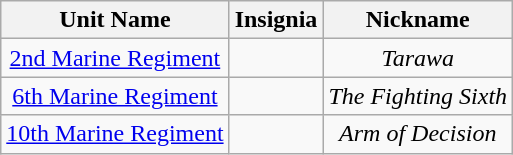<table class="wikitable" style="text-align: center;">
<tr>
<th>Unit Name</th>
<th>Insignia</th>
<th>Nickname</th>
</tr>
<tr>
<td><a href='#'>2nd Marine Regiment</a></td>
<td></td>
<td><em>Tarawa</em></td>
</tr>
<tr>
<td><a href='#'>6th Marine Regiment</a></td>
<td></td>
<td><em>The Fighting Sixth</em> </td>
</tr>
<tr>
<td><a href='#'>10th Marine Regiment</a></td>
<td></td>
<td><em>Arm of Decision</em> </td>
</tr>
</table>
